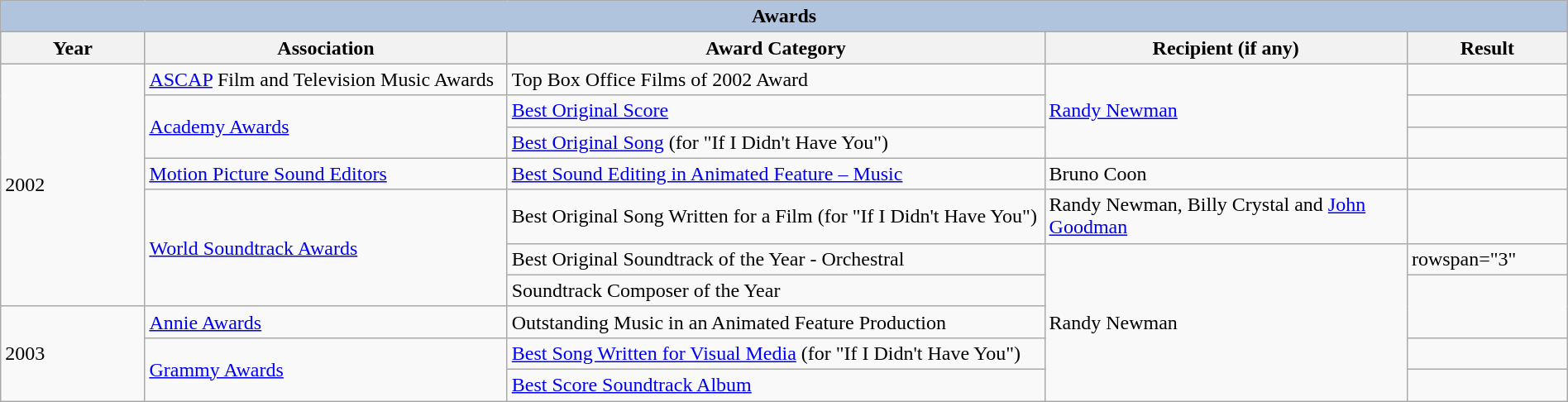<table class="wikitable sortable" style="width:100%;">
<tr>
<th colspan="5" style="background: LightSteelBlue;">Awards</th>
</tr>
<tr style="background:#ccc; text-align:center;">
<th width="75"><strong>Year</strong></th>
<th width="200"><strong>Association</strong></th>
<th width="300"><strong>Award Category</strong></th>
<th width="200"><strong>Recipient (if any)</strong></th>
<th width="80"><strong>Result</strong></th>
</tr>
<tr>
<td rowspan="7">2002</td>
<td><a href='#'>ASCAP</a> Film and Television Music Awards</td>
<td>Top Box Office Films of 2002 Award</td>
<td rowspan="3"><a href='#'>Randy Newman</a></td>
<td></td>
</tr>
<tr>
<td rowspan="2"><a href='#'>Academy Awards</a></td>
<td><a href='#'>Best Original Score</a></td>
<td></td>
</tr>
<tr>
<td><a href='#'>Best Original Song</a> (for "If I Didn't Have You")</td>
<td></td>
</tr>
<tr>
<td><a href='#'>Motion Picture Sound Editors</a></td>
<td><a href='#'>Best Sound Editing in Animated Feature – Music</a></td>
<td Bruno Coon>Bruno Coon</td>
<td></td>
</tr>
<tr>
<td rowspan="3"><a href='#'>World Soundtrack Awards</a></td>
<td>Best Original Song Written for a Film (for "If I Didn't Have You")</td>
<td>Randy Newman, Billy Crystal and <a href='#'>John Goodman</a></td>
<td></td>
</tr>
<tr>
<td>Best Original Soundtrack of the Year - Orchestral</td>
<td rowspan="5">Randy Newman</td>
<td>rowspan="3" </td>
</tr>
<tr>
<td>Soundtrack Composer of the Year</td>
</tr>
<tr>
<td rowspan="3">2003</td>
<td><a href='#'>Annie Awards</a></td>
<td>Outstanding Music in an Animated Feature Production</td>
</tr>
<tr>
<td rowspan="2"><a href='#'>Grammy Awards</a></td>
<td><a href='#'>Best Song Written for Visual Media</a> (for "If I Didn't Have You")</td>
<td></td>
</tr>
<tr>
<td><a href='#'>Best Score Soundtrack Album</a></td>
<td></td>
</tr>
</table>
